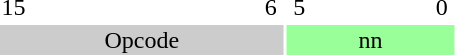<table style="text-align:center;">
<tr>
<td style="width:15px;">15</td>
<td style="width:15px;"></td>
<td style="width:15px;"></td>
<td style="width:15px;"></td>
<td style="width:15px;"></td>
<td style="width:15px;"></td>
<td style="width:15px;"></td>
<td style="width:15px;"></td>
<td style="width:15px;"></td>
<td style="width:15px;">6</td>
<td style="width:15px;">5</td>
<td style="width:15px;"></td>
<td style="width:15px;"></td>
<td style="width:15px;"></td>
<td style="width:15px;"></td>
<td style="width:15px;">0</td>
</tr>
<tr>
<td colspan="10" style="background-color:#CCC;">Opcode</td>
<td colspan="6" style="background-color:#9F9;">nn</td>
</tr>
</table>
